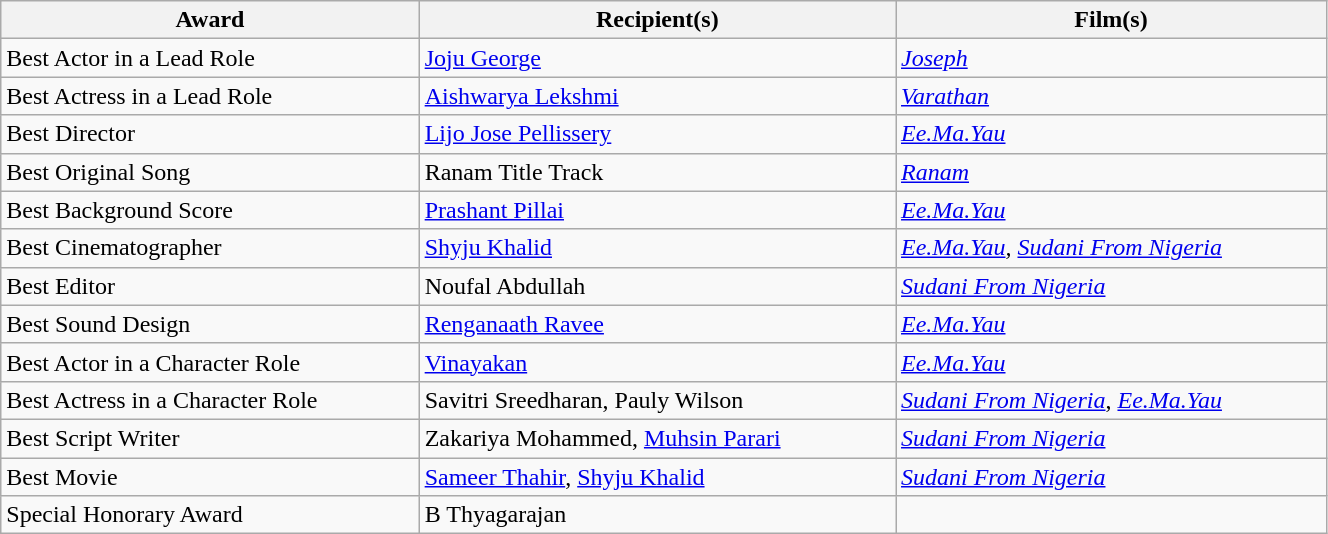<table class="wikitable" width=70%>
<tr>
<th>Award</th>
<th>Recipient(s)</th>
<th>Film(s)</th>
</tr>
<tr>
<td>Best Actor in a Lead Role</td>
<td><a href='#'>Joju George</a></td>
<td><em><a href='#'>Joseph</a></em></td>
</tr>
<tr>
<td>Best Actress in a Lead Role</td>
<td><a href='#'>Aishwarya Lekshmi</a></td>
<td><em><a href='#'>Varathan</a></em></td>
</tr>
<tr>
<td>Best Director</td>
<td><a href='#'>Lijo Jose Pellissery</a></td>
<td><em><a href='#'>Ee.Ma.Yau</a></em></td>
</tr>
<tr>
<td>Best Original Song</td>
<td>Ranam Title Track</td>
<td><em><a href='#'>Ranam</a></em></td>
</tr>
<tr>
<td>Best Background Score</td>
<td><a href='#'>Prashant Pillai</a></td>
<td><em><a href='#'>Ee.Ma.Yau</a></em></td>
</tr>
<tr>
<td>Best Cinematographer</td>
<td><a href='#'>Shyju Khalid</a></td>
<td><em><a href='#'>Ee.Ma.Yau</a>, <a href='#'>Sudani From Nigeria</a></em></td>
</tr>
<tr>
<td>Best Editor</td>
<td>Noufal Abdullah</td>
<td><em><a href='#'>Sudani From Nigeria</a></em></td>
</tr>
<tr>
<td>Best Sound Design</td>
<td><a href='#'>Renganaath Ravee</a></td>
<td><em><a href='#'>Ee.Ma.Yau</a></em></td>
</tr>
<tr>
<td>Best Actor in a Character Role</td>
<td><a href='#'>Vinayakan</a></td>
<td><em><a href='#'>Ee.Ma.Yau</a></em></td>
</tr>
<tr>
<td>Best Actress in a Character Role</td>
<td>Savitri Sreedharan, Pauly Wilson</td>
<td><em><a href='#'>Sudani From Nigeria</a></em>, <em><a href='#'>Ee.Ma.Yau</a></em></td>
</tr>
<tr>
<td>Best Script Writer</td>
<td>Zakariya Mohammed, <a href='#'>Muhsin Parari</a></td>
<td><em><a href='#'>Sudani From Nigeria</a></em></td>
</tr>
<tr>
<td>Best Movie</td>
<td><a href='#'>Sameer Thahir</a>, <a href='#'>Shyju Khalid</a></td>
<td><em><a href='#'>Sudani From Nigeria</a></em></td>
</tr>
<tr>
<td>Special Honorary Award</td>
<td>B Thyagarajan</td>
<td></td>
</tr>
</table>
